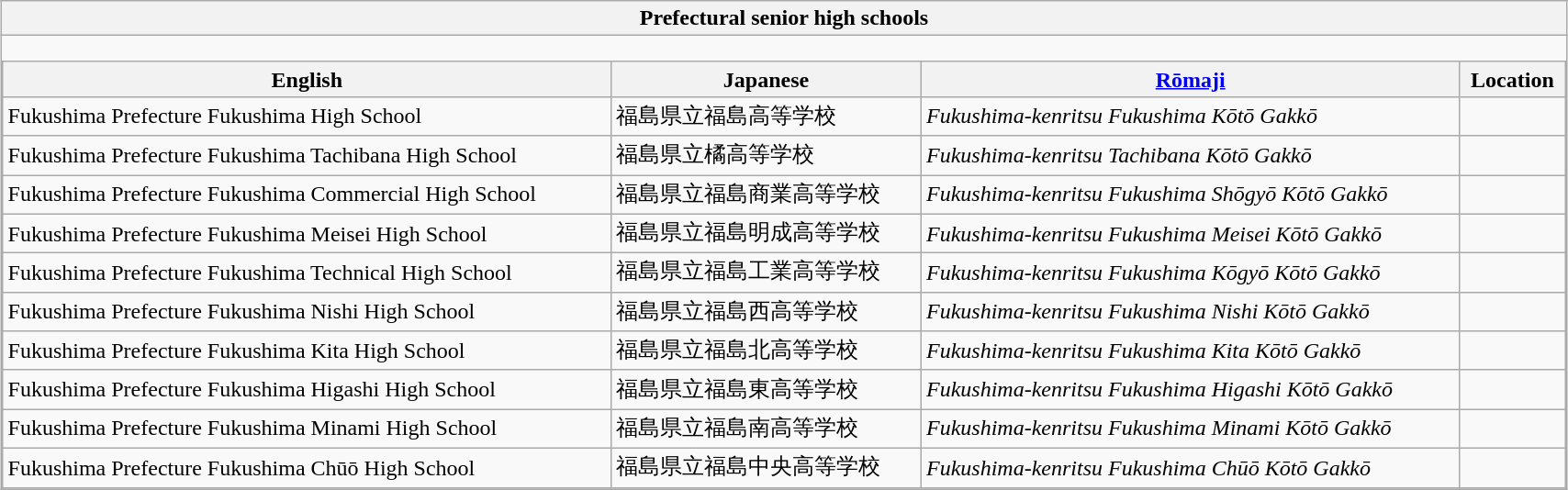<table class="wikitable" style="margin: 1em auto 1em auto; width:90%;">
<tr>
<th>Prefectural senior high schools</th>
</tr>
<tr>
<td style="padding:0; border:none;"><br><table class="wikitable sortable" style="margin:0; width:100%;">
<tr>
<th>English</th>
<th>Japanese</th>
<th><a href='#'>Rōmaji</a></th>
<th>Location</th>
</tr>
<tr>
<td>Fukushima Prefecture Fukushima High School</td>
<td>福島県立福島高等学校</td>
<td><em>Fukushima-kenritsu Fukushima Kōtō Gakkō</em></td>
<td></td>
</tr>
<tr>
<td>Fukushima Prefecture Fukushima Tachibana High School</td>
<td>福島県立橘高等学校</td>
<td><em>Fukushima-kenritsu Tachibana Kōtō Gakkō</em></td>
<td></td>
</tr>
<tr>
<td>Fukushima Prefecture Fukushima Commercial High School</td>
<td>福島県立福島商業高等学校</td>
<td><em>Fukushima-kenritsu Fukushima Shōgyō Kōtō Gakkō</em></td>
<td></td>
</tr>
<tr>
<td>Fukushima Prefecture Fukushima Meisei High School</td>
<td>福島県立福島明成高等学校</td>
<td><em>Fukushima-kenritsu Fukushima Meisei Kōtō Gakkō</em></td>
<td></td>
</tr>
<tr>
<td>Fukushima Prefecture Fukushima Technical High School</td>
<td>福島県立福島工業高等学校</td>
<td><em>Fukushima-kenritsu Fukushima Kōgyō Kōtō Gakkō</em></td>
<td></td>
</tr>
<tr>
<td>Fukushima Prefecture Fukushima Nishi High School</td>
<td>福島県立福島西高等学校</td>
<td><em>Fukushima-kenritsu Fukushima Nishi Kōtō Gakkō</em></td>
<td></td>
</tr>
<tr>
<td>Fukushima Prefecture Fukushima Kita High School</td>
<td>福島県立福島北高等学校</td>
<td><em>Fukushima-kenritsu Fukushima Kita Kōtō Gakkō</em></td>
<td></td>
</tr>
<tr>
<td>Fukushima Prefecture Fukushima Higashi High School</td>
<td>福島県立福島東高等学校</td>
<td><em>Fukushima-kenritsu Fukushima Higashi Kōtō Gakkō</em></td>
<td></td>
</tr>
<tr>
<td>Fukushima Prefecture Fukushima Minami High School</td>
<td>福島県立福島南高等学校</td>
<td><em>Fukushima-kenritsu Fukushima Minami Kōtō Gakkō</em></td>
<td></td>
</tr>
<tr>
<td>Fukushima Prefecture Fukushima Chūō High School</td>
<td>福島県立福島中央高等学校</td>
<td><em>Fukushima-kenritsu Fukushima Chūō Kōtō Gakkō</em></td>
<td></td>
</tr>
</table>
</td>
</tr>
</table>
